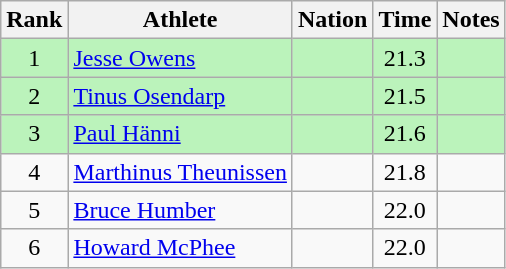<table class="wikitable sortable" style="text-align:center">
<tr>
<th>Rank</th>
<th>Athlete</th>
<th>Nation</th>
<th>Time</th>
<th>Notes</th>
</tr>
<tr bgcolor=bbf3bb>
<td>1</td>
<td align=left><a href='#'>Jesse Owens</a></td>
<td align=left></td>
<td>21.3</td>
<td></td>
</tr>
<tr bgcolor=bbf3bb>
<td>2</td>
<td align=left><a href='#'>Tinus Osendarp</a></td>
<td align=left></td>
<td>21.5</td>
<td></td>
</tr>
<tr bgcolor=bbf3bb>
<td>3</td>
<td align=left><a href='#'>Paul Hänni</a></td>
<td align=left></td>
<td>21.6</td>
<td></td>
</tr>
<tr>
<td>4</td>
<td align=left><a href='#'>Marthinus Theunissen</a></td>
<td align=left></td>
<td>21.8</td>
<td></td>
</tr>
<tr>
<td>5</td>
<td align=left><a href='#'>Bruce Humber</a></td>
<td align=left></td>
<td>22.0</td>
<td></td>
</tr>
<tr>
<td>6</td>
<td align=left><a href='#'>Howard McPhee</a></td>
<td align=left></td>
<td>22.0</td>
<td></td>
</tr>
</table>
